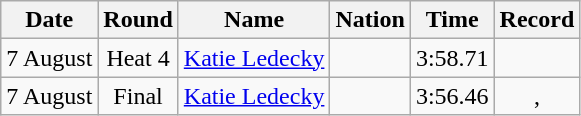<table class=wikitable style=text-align:center>
<tr>
<th>Date</th>
<th>Round</th>
<th>Name</th>
<th>Nation</th>
<th>Time</th>
<th>Record</th>
</tr>
<tr>
<td>7 August</td>
<td>Heat 4</td>
<td><a href='#'>Katie Ledecky</a></td>
<td></td>
<td>3:58.71</td>
<td></td>
</tr>
<tr>
<td>7 August</td>
<td>Final</td>
<td><a href='#'>Katie Ledecky</a></td>
<td></td>
<td>3:56.46</td>
<td>, </td>
</tr>
</table>
